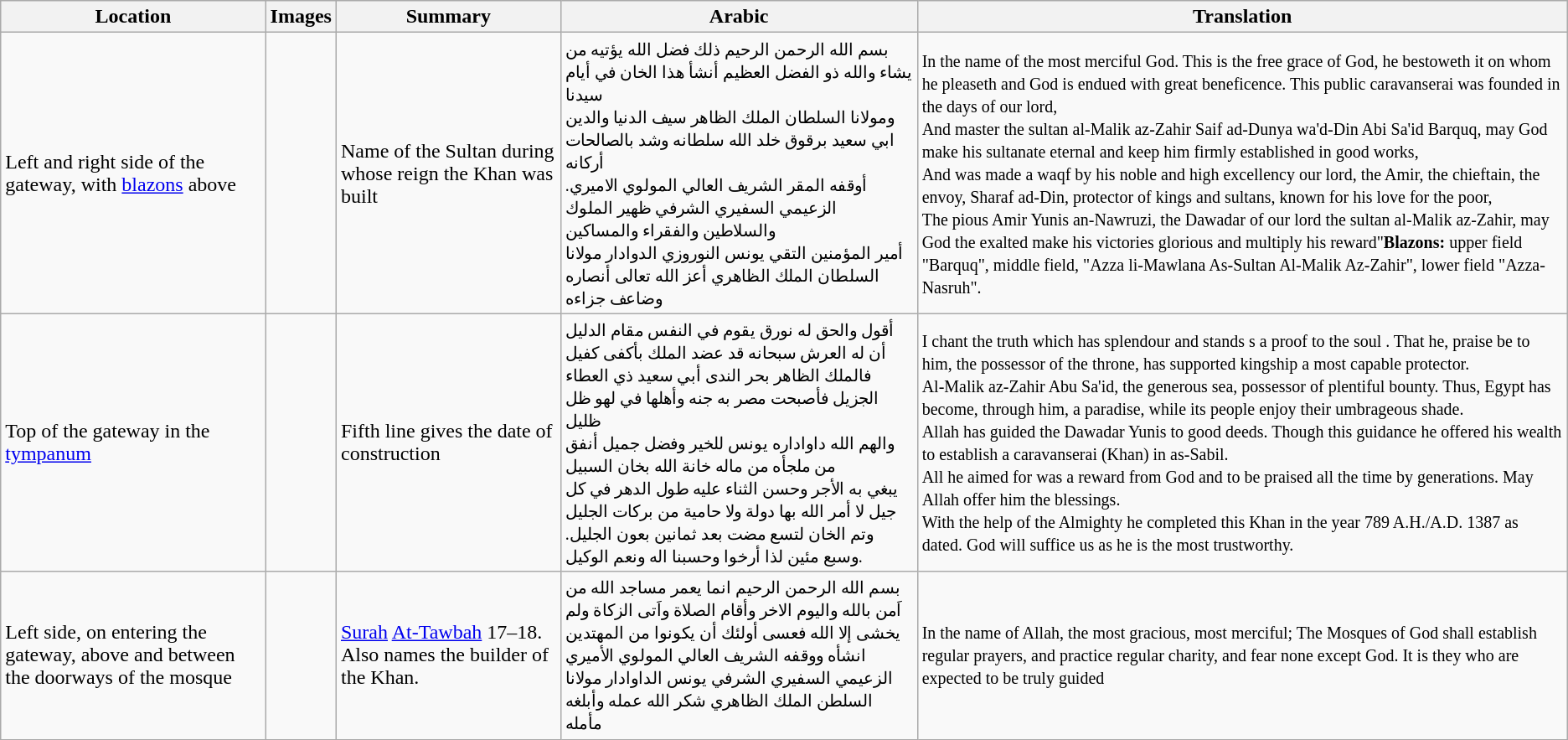<table class="wikitable">
<tr>
<th>Location</th>
<th>Images</th>
<th>Summary</th>
<th>Arabic</th>
<th>Translation</th>
</tr>
<tr>
<td>Left and right side of the gateway, with <a href='#'>blazons</a> above</td>
<td><br></td>
<td>Name of the Sultan during whose reign the Khan was built</td>
<td><small>بسم الله الرحمن الرحيم ذلك فضل الله يؤتيه من يشاء والله ذو الفضل العظيم أنشأ هذا الخان في أيام سيدنا<br>ومولانا السلطان الملك الظاهر سيف الدنيا والدين ابي سعيد برقوق خلد الله سلطانه وشد بالصالحات أركانه<br>.أوقفه المقر الشريف العالي المولوي الاميري الزعيمي السفيري الشرفي ظهير الملوك والسلاطين والفقراء والمساكين<br>أمير المؤمنين التقي يونس النوروزي الدوادار مولانا السلطان الملك الظاهري أعز الله تعالى أنصاره وضاعف جزاءه</small></td>
<td><small>In the name of the most merciful God. This is the free grace of God, he bestoweth it on whom he pleaseth and God is endued with great beneficence. This public caravanserai was founded in the days of our lord,<br>And master the sultan al-Malik az-Zahir Saif ad-Dunya wa'd-Din Abi Sa'id Barquq, may God make his sultanate eternal and keep him firmly established in good works,<br>And was made a waqf by his noble and high excellency our lord, the Amir, the chieftain, the envoy, Sharaf ad-Din, protector of kings and sultans, known for his love for the poor,<br>The pious Amir Yunis an-Nawruzi, the Dawadar of our lord the sultan al-Malik az-Zahir, may God the exalted make his victories glorious and multiply his reward"</small><small><strong>Blazons:</strong> upper field "Barquq", middle field, "Azza li-Mawlana As-Sultan Al-Malik Az-Zahir", lower field "Azza-Nasruh".</small></td>
</tr>
<tr>
<td>Top of the gateway in the <a href='#'>tympanum</a></td>
<td></td>
<td>Fifth line gives the date of construction</td>
<td><small>أقول والحق له نورق يقوم في النفس مقام الدليل أن له العرش سبحانه قد عضد الملك بأكفى كفيل<br>فالملك الظاهر بحر الندى أبي سعيد ذي العطاء الجزيل فأصبحت مصر به جنه وأهلها في لهو ظل ظليل<br>والهم الله داواداره يونس للخير وفضل جميل أنفق من ملجأه من ماله خانة الله بخان السبيل<br>يبغي به الأجر وحسن الثناء عليه طول الدهر في كل جيل لا أمر الله بها دولة ولا حامية من بركات الجليل<br>.وتم الخان لتسع مضت بعد ثمانين بعون الجليل وسبع مئين لذا أرخوا وحسبنا اله ونعم الوكيل.</small></td>
<td><small>I chant the truth which has splendour and stands s a proof to the soul . That he, praise be to him, the possessor of the throne, has supported kingship a most capable protector.<br>Al-Malik az-Zahir Abu Sa'id, the generous sea, possessor of plentiful bounty. Thus, Egypt has become, through him, a paradise, while its people enjoy their umbrageous shade.<br>Allah has guided the Dawadar Yunis to good deeds. Though this guidance he offered his wealth to establish a caravanserai (Khan) in as-Sabil.<br>All he aimed for was a reward from God and to be praised all the time by generations. May Allah offer him the blessings.<br>With the help of the Almighty he completed this Khan in the year 789 A.H./A.D. 1387 as dated. God will suffice us as he is the most trustworthy.</small></td>
</tr>
<tr>
<td>Left side, on entering the gateway, above and between the doorways of the mosque</td>
<td></td>
<td><a href='#'>Surah</a> <a href='#'>At-Tawbah</a> 17–18. Also names the builder of the Khan.</td>
<td><small>بسم الله الرحمن الرحيم انما يعمر مساجد الله من اَمن بالله واليوم الاخر وأقام الصلاة واَتى الزكاة ولم يخشى إلا الله فعسى أولئك أن يكونوا من المهتدين<br>انشأه ووقفه الشريف العالي المولوي الأميري الزعيمي السفيري الشرفي يونس الداوادار مولانا السلطن الملك الظاهري شكر الله عمله وأبلغه مأمله</small></td>
<td><small>In the name of Allah, the most gracious, most merciful; The Mosques of God shall establish regular prayers, and practice regular charity, and fear none except God. It is they who are expected to be truly guided</small></td>
</tr>
</table>
